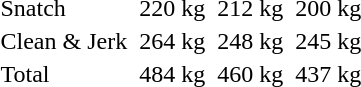<table>
<tr>
<td>Snatch</td>
<td></td>
<td>220 kg</td>
<td></td>
<td>212 kg</td>
<td></td>
<td>200 kg</td>
</tr>
<tr>
<td>Clean & Jerk</td>
<td></td>
<td>264 kg</td>
<td></td>
<td>248 kg</td>
<td></td>
<td>245 kg</td>
</tr>
<tr>
<td>Total</td>
<td></td>
<td>484 kg</td>
<td></td>
<td>460 kg</td>
<td></td>
<td>437 kg</td>
</tr>
</table>
